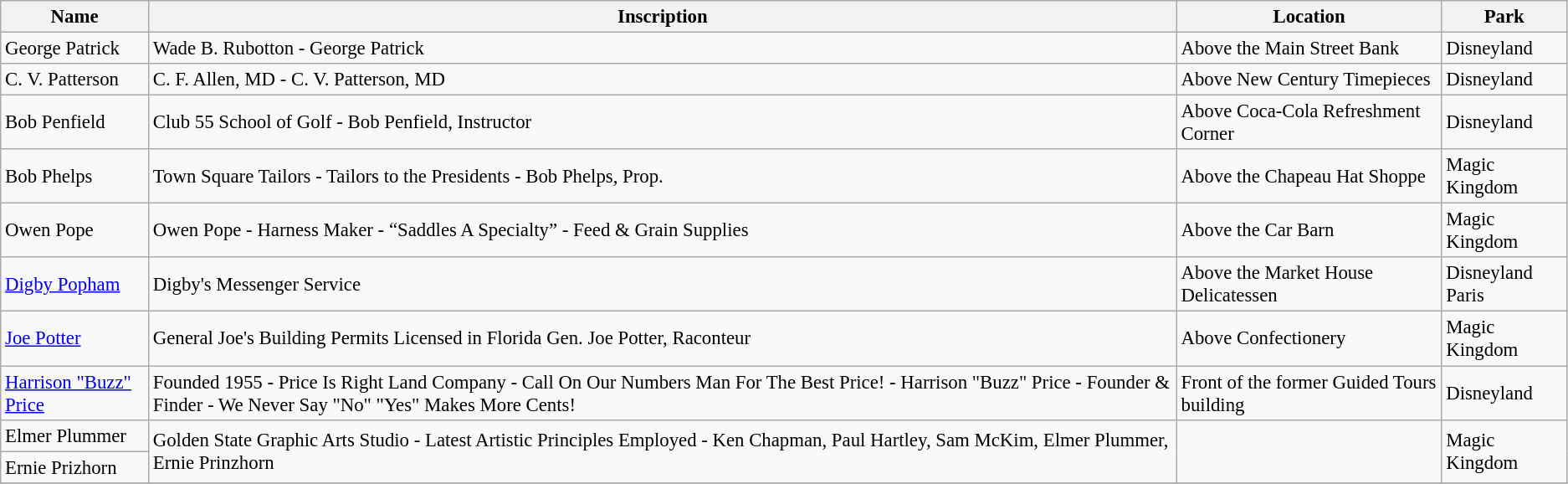<table class="wikitable" style="font-size: 95%">
<tr>
<th>Name</th>
<th>Inscription</th>
<th>Location</th>
<th>Park</th>
</tr>
<tr>
<td>George Patrick</td>
<td>Wade B. Rubotton - George Patrick</td>
<td>Above the Main Street Bank</td>
<td>Disneyland</td>
</tr>
<tr>
<td>C. V. Patterson</td>
<td>C. F. Allen, MD - C. V. Patterson, MD</td>
<td>Above New Century Timepieces</td>
<td>Disneyland</td>
</tr>
<tr>
<td>Bob Penfield</td>
<td>Club 55 School of Golf - Bob Penfield, Instructor</td>
<td>Above Coca-Cola Refreshment Corner</td>
<td>Disneyland</td>
</tr>
<tr>
<td>Bob Phelps</td>
<td>Town Square Tailors - Tailors to the Presidents - Bob Phelps, Prop.</td>
<td>Above the Chapeau Hat Shoppe</td>
<td>Magic Kingdom</td>
</tr>
<tr>
<td>Owen Pope</td>
<td>Owen Pope - Harness Maker - “Saddles A Specialty” - Feed & Grain Supplies</td>
<td>Above the Car Barn</td>
<td>Magic Kingdom</td>
</tr>
<tr>
<td><a href='#'>Digby Popham</a></td>
<td>Digby's Messenger Service</td>
<td>Above the Market House Delicatessen</td>
<td>Disneyland Paris</td>
</tr>
<tr>
<td><a href='#'>Joe Potter</a></td>
<td>General Joe's Building Permits Licensed in Florida Gen. Joe Potter, Raconteur</td>
<td>Above Confectionery</td>
<td>Magic Kingdom</td>
</tr>
<tr>
<td><a href='#'>Harrison "Buzz" Price</a></td>
<td>Founded 1955 - Price Is Right Land Company - Call On Our Numbers Man For The Best Price! - Harrison "Buzz" Price - Founder & Finder - We Never Say "No" "Yes" Makes More Cents!</td>
<td>Front of the former Guided Tours building</td>
<td>Disneyland</td>
</tr>
<tr>
<td>Elmer Plummer</td>
<td rowspan="2">Golden State Graphic Arts Studio - Latest Artistic Principles Employed - Ken Chapman, Paul Hartley, Sam McKim, Elmer Plummer, Ernie Prinzhorn</td>
<td rowspan="2"></td>
<td rowspan="2">Magic Kingdom</td>
</tr>
<tr>
<td>Ernie Prizhorn</td>
</tr>
<tr>
</tr>
</table>
